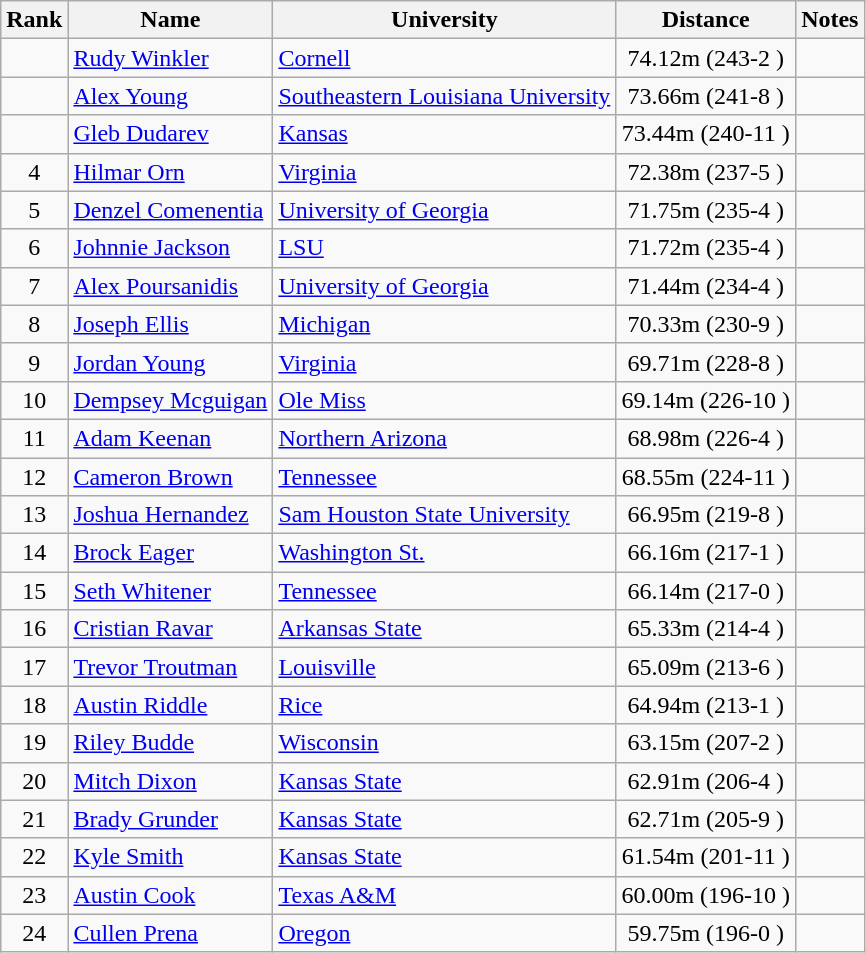<table class="wikitable sortable" style="text-align:center">
<tr>
<th>Rank</th>
<th>Name</th>
<th>University</th>
<th>Distance</th>
<th>Notes</th>
</tr>
<tr>
<td></td>
<td align=left><a href='#'>Rudy Winkler</a></td>
<td align=left><a href='#'>Cornell</a></td>
<td>74.12m (243-2 )</td>
<td></td>
</tr>
<tr>
<td></td>
<td align=left><a href='#'>Alex Young</a></td>
<td align=left><a href='#'>Southeastern Louisiana University</a></td>
<td>73.66m (241-8 )</td>
<td></td>
</tr>
<tr>
<td></td>
<td align=left><a href='#'>Gleb Dudarev</a></td>
<td align=left><a href='#'>Kansas</a></td>
<td>73.44m (240-11 )</td>
<td></td>
</tr>
<tr>
<td>4</td>
<td align=left><a href='#'>Hilmar Orn</a></td>
<td align=left><a href='#'>Virginia</a></td>
<td>72.38m (237-5 )</td>
<td></td>
</tr>
<tr>
<td>5</td>
<td align=left><a href='#'>Denzel Comenentia</a></td>
<td align=left><a href='#'>University of Georgia</a></td>
<td>71.75m (235-4 )</td>
<td></td>
</tr>
<tr>
<td>6</td>
<td align=left><a href='#'>Johnnie Jackson</a></td>
<td align=left><a href='#'>LSU</a></td>
<td>71.72m (235-4 )</td>
<td></td>
</tr>
<tr>
<td>7</td>
<td align=left><a href='#'>Alex Poursanidis</a></td>
<td align=left><a href='#'>University of Georgia</a></td>
<td>71.44m (234-4 )</td>
<td></td>
</tr>
<tr>
<td>8</td>
<td align=left><a href='#'>Joseph Ellis</a></td>
<td align=left><a href='#'>Michigan</a></td>
<td>70.33m (230-9 )</td>
<td></td>
</tr>
<tr>
<td>9</td>
<td align=left><a href='#'>Jordan Young</a></td>
<td align=left><a href='#'>Virginia</a></td>
<td>69.71m (228-8 )</td>
<td></td>
</tr>
<tr>
<td>10</td>
<td align=left><a href='#'>Dempsey Mcguigan</a></td>
<td align=left><a href='#'>Ole Miss</a></td>
<td>69.14m (226-10 )</td>
<td></td>
</tr>
<tr>
<td>11</td>
<td align=left><a href='#'>Adam Keenan</a></td>
<td align=left><a href='#'>Northern Arizona</a></td>
<td>68.98m (226-4 )</td>
<td></td>
</tr>
<tr>
<td>12</td>
<td align=left><a href='#'>Cameron Brown</a></td>
<td align=left><a href='#'>Tennessee</a></td>
<td>68.55m (224-11 )</td>
<td></td>
</tr>
<tr>
<td>13</td>
<td align=left><a href='#'>Joshua Hernandez</a></td>
<td align=left><a href='#'>Sam Houston State University</a></td>
<td>66.95m (219-8 )</td>
<td></td>
</tr>
<tr>
<td>14</td>
<td align=left><a href='#'>Brock Eager</a></td>
<td align=left><a href='#'>Washington St.</a></td>
<td>66.16m (217-1 )</td>
<td></td>
</tr>
<tr>
<td>15</td>
<td align=left><a href='#'>Seth Whitener</a></td>
<td align=left><a href='#'>Tennessee</a></td>
<td>66.14m (217-0 )</td>
<td></td>
</tr>
<tr>
<td>16</td>
<td align=left><a href='#'>Cristian Ravar</a></td>
<td align=left><a href='#'>Arkansas State</a></td>
<td>65.33m (214-4 )</td>
<td></td>
</tr>
<tr>
<td>17</td>
<td align=left><a href='#'>Trevor Troutman</a></td>
<td align=left><a href='#'>Louisville</a></td>
<td>65.09m (213-6 )</td>
<td></td>
</tr>
<tr>
<td>18</td>
<td align=left><a href='#'>Austin Riddle</a></td>
<td align=left><a href='#'>Rice</a></td>
<td>64.94m (213-1 )</td>
<td></td>
</tr>
<tr>
<td>19</td>
<td align=left><a href='#'>Riley Budde</a></td>
<td align=left><a href='#'>Wisconsin</a></td>
<td>63.15m (207-2 )</td>
<td></td>
</tr>
<tr>
<td>20</td>
<td align=left><a href='#'>Mitch Dixon</a></td>
<td align=left><a href='#'>Kansas State</a></td>
<td>62.91m (206-4 )</td>
<td></td>
</tr>
<tr>
<td>21</td>
<td align=left><a href='#'>Brady Grunder</a></td>
<td align=left><a href='#'>Kansas State</a></td>
<td>62.71m (205-9 )</td>
<td></td>
</tr>
<tr>
<td>22</td>
<td align=left><a href='#'>Kyle Smith</a></td>
<td align=left><a href='#'>Kansas State</a></td>
<td>61.54m (201-11 )</td>
<td></td>
</tr>
<tr>
<td>23</td>
<td align=left><a href='#'>Austin Cook</a></td>
<td align=left><a href='#'>Texas A&M</a></td>
<td>60.00m (196-10 )</td>
<td></td>
</tr>
<tr>
<td>24</td>
<td align=left><a href='#'>Cullen Prena</a></td>
<td align=left><a href='#'>Oregon</a></td>
<td>59.75m (196-0 )</td>
<td></td>
</tr>
</table>
